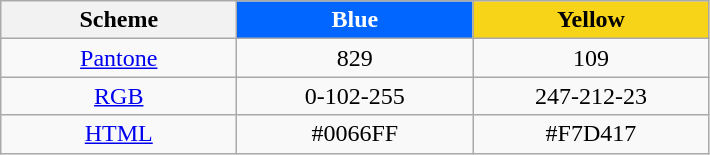<table class="wikitable">
<tr>
<th width=150>Scheme</th>
<th style="background-color:#0066FF; color:white; width:150px">Blue</th>
<th style="background-color:#F7D417; width:150px">Yellow</th>
</tr>
<tr align=center>
<td><a href='#'>Pantone</a></td>
<td>829</td>
<td>109</td>
</tr>
<tr align=center>
<td><a href='#'>RGB</a></td>
<td>0-102-255</td>
<td>247-212-23</td>
</tr>
<tr align=center>
<td><a href='#'>HTML</a></td>
<td>#0066FF</td>
<td>#F7D417</td>
</tr>
</table>
